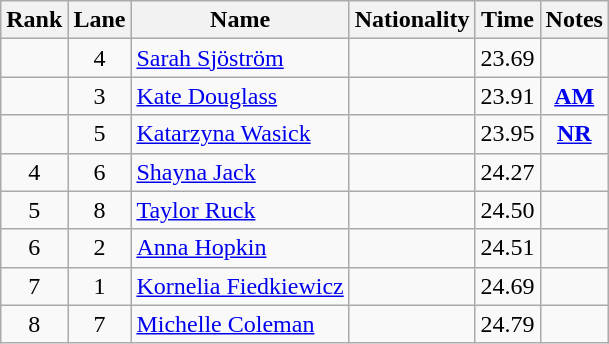<table class="wikitable sortable" style="text-align:center">
<tr>
<th>Rank</th>
<th>Lane</th>
<th>Name</th>
<th>Nationality</th>
<th>Time</th>
<th>Notes</th>
</tr>
<tr>
<td></td>
<td>4</td>
<td align=left><a href='#'>Sarah Sjöström</a></td>
<td align=left></td>
<td>23.69</td>
<td></td>
</tr>
<tr>
<td></td>
<td>3</td>
<td align=left><a href='#'>Kate Douglass</a></td>
<td align=left></td>
<td>23.91</td>
<td><strong><a href='#'>AM</a></strong></td>
</tr>
<tr>
<td></td>
<td>5</td>
<td align=left><a href='#'>Katarzyna Wasick</a></td>
<td align=left></td>
<td>23.95</td>
<td><strong><a href='#'>NR</a></strong></td>
</tr>
<tr>
<td>4</td>
<td>6</td>
<td align=left><a href='#'>Shayna Jack</a></td>
<td align=left></td>
<td>24.27</td>
<td></td>
</tr>
<tr>
<td>5</td>
<td>8</td>
<td align=left><a href='#'>Taylor Ruck</a></td>
<td align=left></td>
<td>24.50</td>
<td></td>
</tr>
<tr>
<td>6</td>
<td>2</td>
<td align=left><a href='#'>Anna Hopkin</a></td>
<td align=left></td>
<td>24.51</td>
<td></td>
</tr>
<tr>
<td>7</td>
<td>1</td>
<td align=left><a href='#'>Kornelia Fiedkiewicz</a></td>
<td align=left></td>
<td>24.69</td>
<td></td>
</tr>
<tr>
<td>8</td>
<td>7</td>
<td align=left><a href='#'>Michelle Coleman</a></td>
<td align=left></td>
<td>24.79</td>
<td></td>
</tr>
</table>
